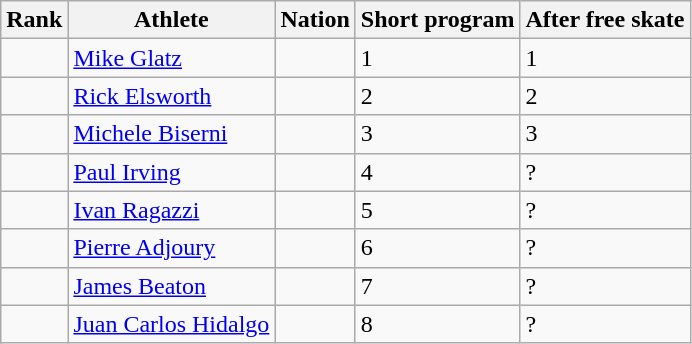<table class="wikitable sortable" style="text-align:left">
<tr>
<th scope=col>Rank</th>
<th scope=col>Athlete</th>
<th scope=col>Nation</th>
<th scope=col>Short program</th>
<th scope=col>After free skate</th>
</tr>
<tr>
<td></td>
<td align=left><a href='#'>Mike Glatz</a></td>
<td></td>
<td>1</td>
<td>1</td>
</tr>
<tr>
<td></td>
<td align=left><a href='#'>Rick Elsworth</a></td>
<td></td>
<td>2</td>
<td>2</td>
</tr>
<tr>
<td></td>
<td align=left><a href='#'>Michele Biserni</a></td>
<td></td>
<td>3</td>
<td>3</td>
</tr>
<tr>
<td></td>
<td align=left><a href='#'>Paul Irving</a></td>
<td></td>
<td>4</td>
<td>?</td>
</tr>
<tr>
<td></td>
<td align=left><a href='#'>Ivan Ragazzi</a></td>
<td></td>
<td>5</td>
<td>?</td>
</tr>
<tr>
<td></td>
<td align=left><a href='#'>Pierre Adjoury</a></td>
<td></td>
<td>6</td>
<td>?</td>
</tr>
<tr>
<td></td>
<td align=left><a href='#'>James Beaton</a></td>
<td></td>
<td>7</td>
<td>?</td>
</tr>
<tr>
<td></td>
<td align=left><a href='#'>Juan Carlos Hidalgo</a></td>
<td></td>
<td>8</td>
<td>?</td>
</tr>
</table>
